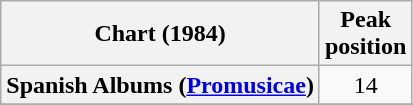<table class="wikitable sortable plainrowheaders">
<tr>
<th>Chart (1984)</th>
<th>Peak<br>position</th>
</tr>
<tr>
<th scope="row">Spanish Albums (<a href='#'>Promusicae</a>)</th>
<td style="text-align:center;">14</td>
</tr>
<tr>
</tr>
</table>
